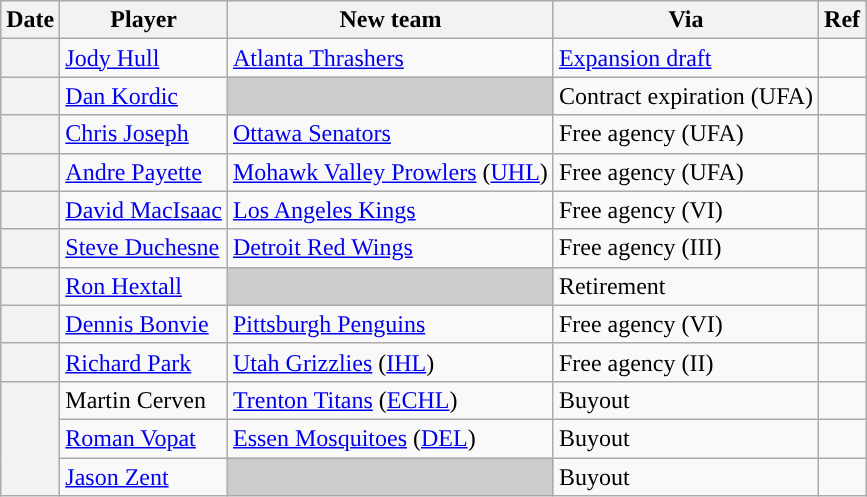<table class="wikitable plainrowheaders">
<tr style="background:#ddd; text-align:center;">
<th>Date</th>
<th>Player</th>
<th>New team</th>
<th>Via</th>
<th>Ref</th>
</tr>
<tr>
<th scope="row"></th>
<td><a href='#'>Jody Hull</a></td>
<td><a href='#'>Atlanta Thrashers</a></td>
<td><a href='#'>Expansion draft</a></td>
<td></td>
</tr>
<tr>
<th scope="row"></th>
<td><a href='#'>Dan Kordic</a></td>
<td style="background:#ccc"></td>
<td>Contract expiration (UFA)</td>
<td></td>
</tr>
<tr>
<th scope="row"></th>
<td><a href='#'>Chris Joseph</a></td>
<td><a href='#'>Ottawa Senators</a></td>
<td>Free agency (UFA)</td>
<td></td>
</tr>
<tr>
<th scope="row"></th>
<td><a href='#'>Andre Payette</a></td>
<td><a href='#'>Mohawk Valley Prowlers</a> (<a href='#'>UHL</a>)</td>
<td>Free agency (UFA)</td>
<td></td>
</tr>
<tr>
<th scope="row"></th>
<td><a href='#'>David MacIsaac</a></td>
<td><a href='#'>Los Angeles Kings</a></td>
<td>Free agency (VI)</td>
<td></td>
</tr>
<tr>
<th scope="row"></th>
<td><a href='#'>Steve Duchesne</a></td>
<td><a href='#'>Detroit Red Wings</a></td>
<td>Free agency (III)</td>
<td></td>
</tr>
<tr>
<th scope="row"></th>
<td><a href='#'>Ron Hextall</a></td>
<td style="background:#ccc"></td>
<td>Retirement</td>
<td></td>
</tr>
<tr>
<th scope="row"></th>
<td><a href='#'>Dennis Bonvie</a></td>
<td><a href='#'>Pittsburgh Penguins</a></td>
<td>Free agency (VI)</td>
<td></td>
</tr>
<tr>
<th scope="row"></th>
<td><a href='#'>Richard Park</a></td>
<td><a href='#'>Utah Grizzlies</a> (<a href='#'>IHL</a>)</td>
<td>Free agency (II)</td>
<td></td>
</tr>
<tr>
<th scope="row" rowspan=3></th>
<td>Martin Cerven</td>
<td><a href='#'>Trenton Titans</a> (<a href='#'>ECHL</a>)</td>
<td>Buyout</td>
<td></td>
</tr>
<tr>
<td><a href='#'>Roman Vopat</a></td>
<td><a href='#'>Essen Mosquitoes</a> (<a href='#'>DEL</a>)</td>
<td>Buyout</td>
<td></td>
</tr>
<tr>
<td><a href='#'>Jason Zent</a></td>
<td style="background:#ccc"></td>
<td>Buyout</td>
<td></td>
</tr>
</table>
